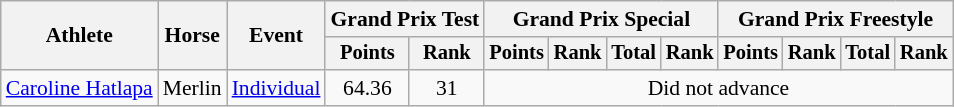<table class=wikitable style=font-size:90%;text-align:center>
<tr>
<th rowspan=2>Athlete</th>
<th rowspan=2>Horse</th>
<th rowspan=2>Event</th>
<th colspan=2>Grand Prix Test</th>
<th colspan=4>Grand Prix Special</th>
<th colspan=4>Grand Prix Freestyle</th>
</tr>
<tr style=font-size:95%>
<th>Points</th>
<th>Rank</th>
<th>Points</th>
<th>Rank</th>
<th>Total</th>
<th>Rank</th>
<th>Points</th>
<th>Rank</th>
<th>Total</th>
<th>Rank</th>
</tr>
<tr>
<td align=left><a href='#'>Caroline Hatlapa</a></td>
<td align=left>Merlin</td>
<td align=left><a href='#'>Individual</a></td>
<td>64.36</td>
<td>31</td>
<td colspan=8>Did not advance</td>
</tr>
</table>
